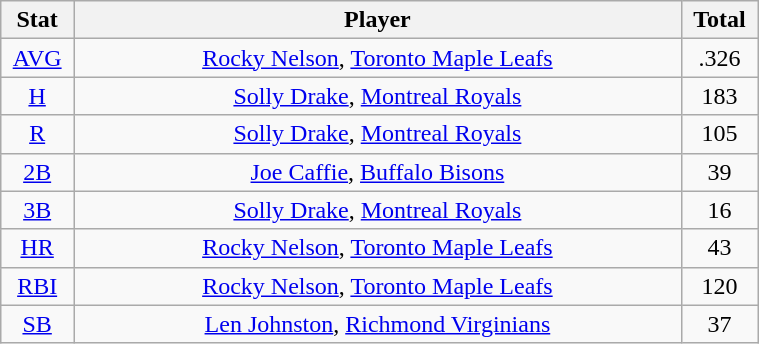<table class="wikitable" width="40%" style="text-align:center;">
<tr>
<th width="5%">Stat</th>
<th width="60%">Player</th>
<th width="5%">Total</th>
</tr>
<tr>
<td><a href='#'>AVG</a></td>
<td><a href='#'>Rocky Nelson</a>, <a href='#'>Toronto Maple Leafs</a></td>
<td>.326</td>
</tr>
<tr>
<td><a href='#'>H</a></td>
<td><a href='#'>Solly Drake</a>, <a href='#'>Montreal Royals</a></td>
<td>183</td>
</tr>
<tr>
<td><a href='#'>R</a></td>
<td><a href='#'>Solly Drake</a>, <a href='#'>Montreal Royals</a></td>
<td>105</td>
</tr>
<tr>
<td><a href='#'>2B</a></td>
<td><a href='#'>Joe Caffie</a>, <a href='#'>Buffalo Bisons</a></td>
<td>39</td>
</tr>
<tr>
<td><a href='#'>3B</a></td>
<td><a href='#'>Solly Drake</a>, <a href='#'>Montreal Royals</a></td>
<td>16</td>
</tr>
<tr>
<td><a href='#'>HR</a></td>
<td><a href='#'>Rocky Nelson</a>, <a href='#'>Toronto Maple Leafs</a></td>
<td>43</td>
</tr>
<tr>
<td><a href='#'>RBI</a></td>
<td><a href='#'>Rocky Nelson</a>, <a href='#'>Toronto Maple Leafs</a></td>
<td>120</td>
</tr>
<tr>
<td><a href='#'>SB</a></td>
<td><a href='#'>Len Johnston</a>, <a href='#'>Richmond Virginians</a></td>
<td>37</td>
</tr>
</table>
